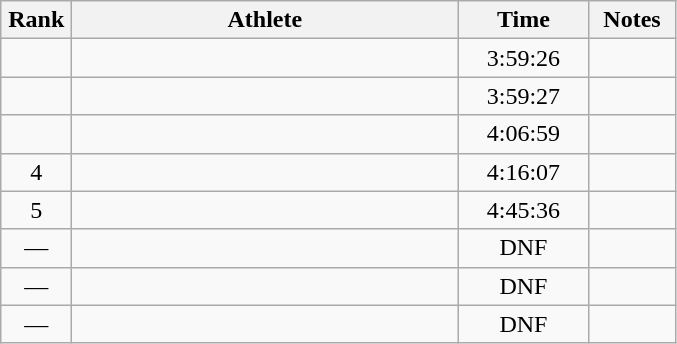<table class="wikitable" style="text-align:center">
<tr>
<th width=40>Rank</th>
<th width=250>Athlete</th>
<th width=80>Time</th>
<th width=50>Notes</th>
</tr>
<tr>
<td></td>
<td align=left></td>
<td>3:59:26</td>
<td></td>
</tr>
<tr>
<td></td>
<td align=left></td>
<td>3:59:27</td>
<td></td>
</tr>
<tr>
<td></td>
<td align=left></td>
<td>4:06:59</td>
<td></td>
</tr>
<tr>
<td>4</td>
<td align=left></td>
<td>4:16:07</td>
<td></td>
</tr>
<tr>
<td>5</td>
<td align=left></td>
<td>4:45:36</td>
<td></td>
</tr>
<tr>
<td>—</td>
<td align=left></td>
<td>DNF</td>
<td></td>
</tr>
<tr>
<td>—</td>
<td align=left></td>
<td>DNF</td>
<td></td>
</tr>
<tr>
<td>—</td>
<td align=left></td>
<td>DNF</td>
<td></td>
</tr>
</table>
